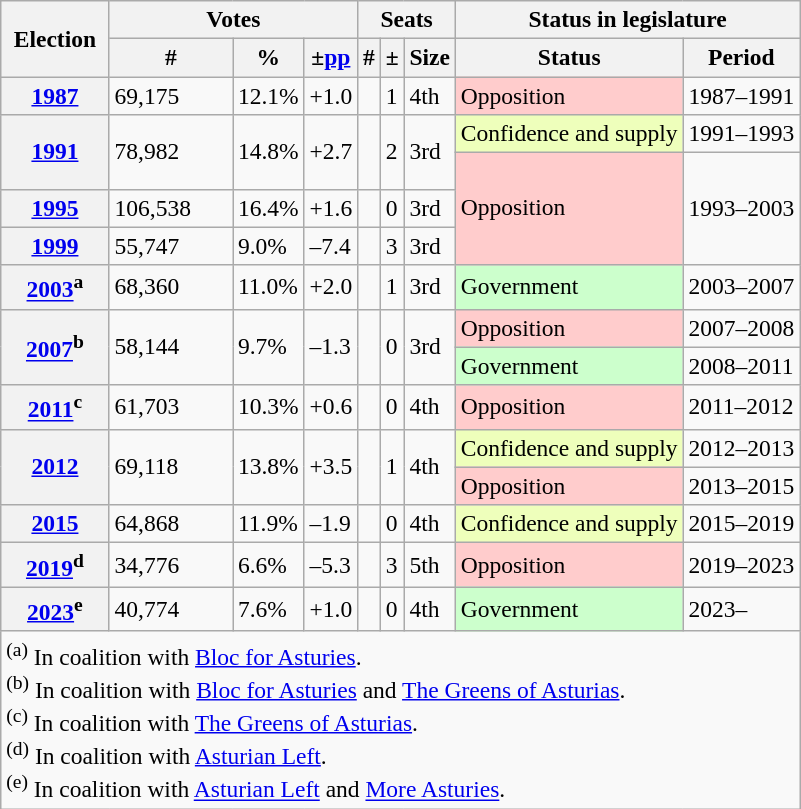<table class="wikitable" style="font-size:98%;">
<tr>
<th width="65" rowspan="2">Election</th>
<th colspan="3">Votes</th>
<th colspan="3">Seats</th>
<th colspan="2">Status in legislature</th>
</tr>
<tr>
<th width="75">#</th>
<th>%</th>
<th>±<a href='#'>pp</a></th>
<th>#</th>
<th>±</th>
<th>Size</th>
<th>Status</th>
<th>Period</th>
</tr>
<tr>
<th><a href='#'>1987</a></th>
<td>69,175</td>
<td>12.1%</td>
<td>+1.0</td>
<td style="text-align:center;"></td>
<td>1</td>
<td>4th</td>
<td style="background-color:#fcc;">Opposition</td>
<td>1987–1991</td>
</tr>
<tr>
<th rowspan="2"><a href='#'>1991</a></th>
<td rowspan="2">78,982</td>
<td rowspan="2">14.8%</td>
<td rowspan="2">+2.7</td>
<td rowspan="2" style="text-align:center;"></td>
<td rowspan="2">2</td>
<td rowspan="2">3rd</td>
<td style="background:#efb;">Confidence and supply</td>
<td>1991–1993</td>
</tr>
<tr>
<td style="background-color:#fcc; border: 0px solid"> </td>
<td rowspan="3">1993–2003</td>
</tr>
<tr>
<th><a href='#'>1995</a></th>
<td>106,538</td>
<td>16.4%</td>
<td>+1.6</td>
<td style="text-align:center;"></td>
<td>0</td>
<td>3rd</td>
<td rowspan="2" style="background-color:#fcc; border-style: none solid solid solid; vertical-align: top;">Opposition</td>
</tr>
<tr>
<th><a href='#'>1999</a></th>
<td>55,747</td>
<td>9.0%</td>
<td>–7.4</td>
<td style="text-align:center;"></td>
<td>3</td>
<td>3rd</td>
</tr>
<tr>
<th><a href='#'>2003</a><sup>a</sup></th>
<td>68,360</td>
<td>11.0%</td>
<td>+2.0</td>
<td style="text-align:center;"></td>
<td>1</td>
<td>3rd</td>
<td style="background-color:#cfc;">Government</td>
<td>2003–2007</td>
</tr>
<tr>
<th rowspan="2"><a href='#'>2007</a><sup>b</sup></th>
<td rowspan="2">58,144</td>
<td rowspan="2">9.7%</td>
<td rowspan="2">–1.3</td>
<td rowspan="2" style="text-align:center;"></td>
<td rowspan="2">0</td>
<td rowspan="2">3rd</td>
<td style="background-color:#fcc;">Opposition</td>
<td>2007–2008</td>
</tr>
<tr>
<td style="background-color:#cfc;">Government</td>
<td>2008–2011</td>
</tr>
<tr>
<th><a href='#'>2011</a><sup>c</sup></th>
<td>61,703</td>
<td>10.3%</td>
<td>+0.6</td>
<td style="text-align:center;"></td>
<td>0</td>
<td>4th</td>
<td style="background-color:#fcc;">Opposition</td>
<td>2011–2012</td>
</tr>
<tr>
<th rowspan="2"><a href='#'>2012</a></th>
<td rowspan="2">69,118</td>
<td rowspan="2">13.8%</td>
<td rowspan="2">+3.5</td>
<td rowspan="2" style="text-align:center;"></td>
<td rowspan="2">1</td>
<td rowspan="2">4th</td>
<td style="background:#efb;">Confidence and supply</td>
<td>2012–2013</td>
</tr>
<tr>
<td style="background-color:#fcc;">Opposition</td>
<td>2013–2015</td>
</tr>
<tr>
<th><a href='#'>2015</a></th>
<td>64,868</td>
<td>11.9%</td>
<td>–1.9</td>
<td style="text-align:center;"></td>
<td>0</td>
<td>4th</td>
<td style="background:#efb;">Confidence and supply</td>
<td>2015–2019</td>
</tr>
<tr>
<th><a href='#'>2019</a><sup>d</sup></th>
<td>34,776</td>
<td>6.6%</td>
<td>–5.3</td>
<td style="text-align:center;"></td>
<td>3</td>
<td>5th</td>
<td style="background-color:#fcc;">Opposition</td>
<td>2019–2023</td>
</tr>
<tr>
<th><a href='#'>2023</a><sup>e</sup></th>
<td>40,774</td>
<td>7.6%</td>
<td>+1.0</td>
<td style="text-align:center;"></td>
<td>0</td>
<td>4th</td>
<td style="background-color:#cfc;">Government</td>
<td>2023–</td>
</tr>
<tr>
<td colspan="9"><sup>(a)</sup> In coalition with <a href='#'>Bloc for Asturies</a>.<br><sup>(b)</sup> In coalition with <a href='#'>Bloc for Asturies</a> and <a href='#'>The Greens of Asturias</a>.<br><sup>(c)</sup> In coalition with <a href='#'>The Greens of Asturias</a>.<br><sup>(d)</sup> In coalition with <a href='#'>Asturian Left</a>.<br><sup>(e)</sup> In coalition with <a href='#'>Asturian Left</a> and <a href='#'>More Asturies</a>.</td>
</tr>
</table>
